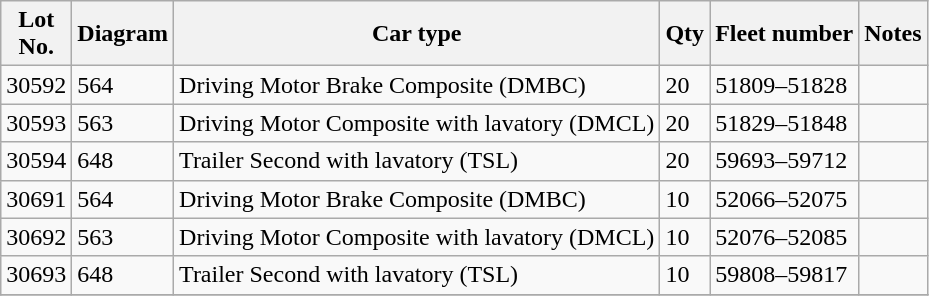<table class="wikitable sortable">
<tr>
<th>Lot<br>No.</th>
<th>Diagram</th>
<th>Car type</th>
<th>Qty<br></th>
<th>Fleet number</th>
<th>Notes</th>
</tr>
<tr>
<td>30592</td>
<td>564</td>
<td>Driving Motor Brake Composite (DMBC)</td>
<td>20</td>
<td>51809–51828</td>
<td></td>
</tr>
<tr>
<td>30593</td>
<td>563</td>
<td>Driving Motor Composite with lavatory (DMCL)</td>
<td>20</td>
<td>51829–51848</td>
<td></td>
</tr>
<tr>
<td>30594</td>
<td>648</td>
<td>Trailer Second with lavatory (TSL)</td>
<td>20</td>
<td>59693–59712</td>
<td></td>
</tr>
<tr>
<td>30691</td>
<td>564</td>
<td>Driving Motor Brake Composite (DMBC)</td>
<td>10</td>
<td>52066–52075</td>
<td></td>
</tr>
<tr>
<td>30692</td>
<td>563</td>
<td>Driving Motor Composite with lavatory (DMCL)</td>
<td>10</td>
<td>52076–52085</td>
<td></td>
</tr>
<tr>
<td>30693</td>
<td>648</td>
<td>Trailer Second with lavatory (TSL)</td>
<td>10</td>
<td>59808–59817</td>
<td></td>
</tr>
<tr>
</tr>
</table>
